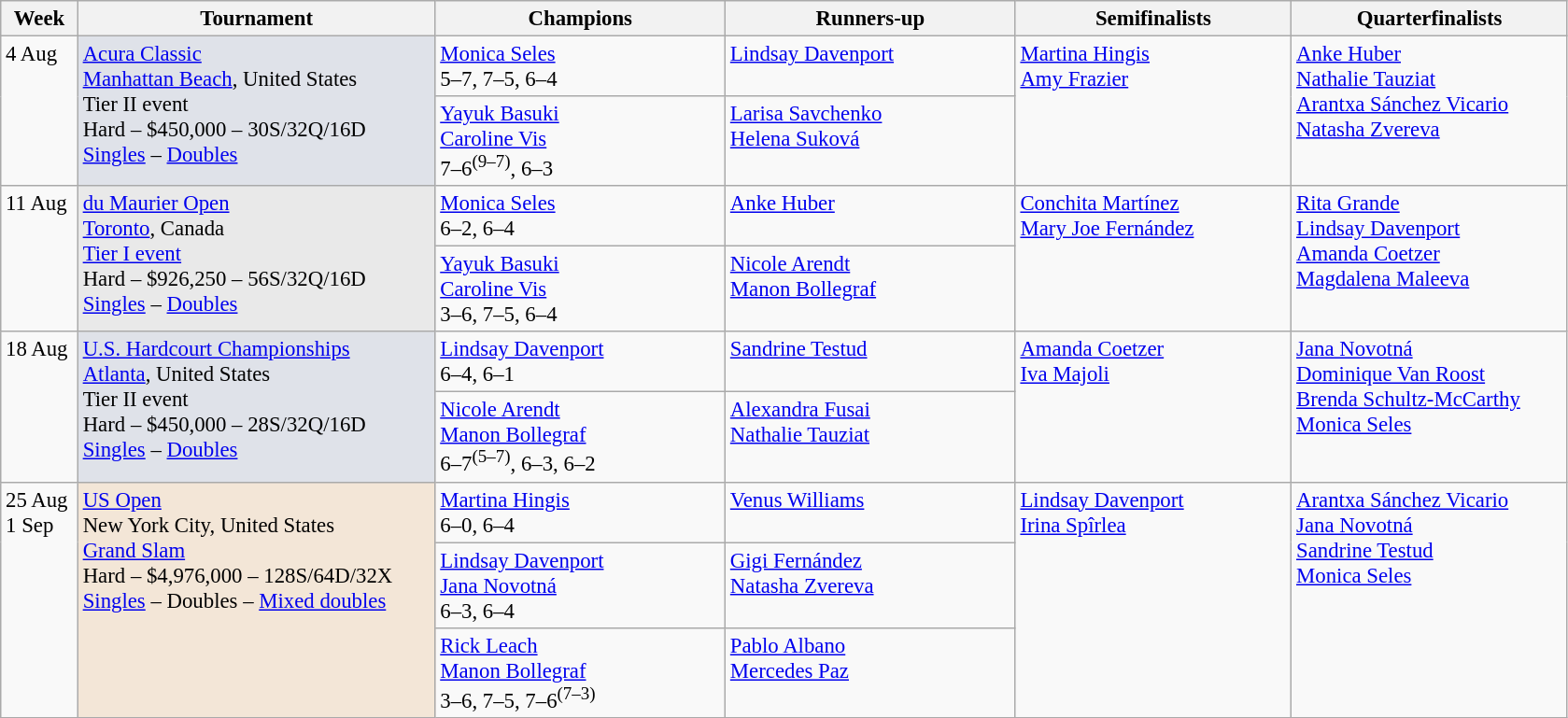<table class=wikitable style=font-size:95%>
<tr>
<th style="width:48px;">Week</th>
<th style="width:248px;">Tournament</th>
<th style="width:200px;">Champions</th>
<th style="width:200px;">Runners-up</th>
<th style="width:190px;">Semifinalists</th>
<th style="width:190px;">Quarterfinalists</th>
</tr>
<tr valign=top>
<td rowspan=2>4 Aug</td>
<td rowspan=2 bgcolor=#dfe2e9><a href='#'>Acura Classic</a><br>  <a href='#'>Manhattan Beach</a>, United States <br> Tier II event <br> Hard – $450,000 – 30S/32Q/16D<br> <a href='#'>Singles</a> – <a href='#'>Doubles</a></td>
<td> <a href='#'>Monica Seles</a><br>5–7, 7–5, 6–4</td>
<td> <a href='#'>Lindsay Davenport</a></td>
<td rowspan=2>  <a href='#'>Martina Hingis</a><br> <a href='#'>Amy Frazier</a></td>
<td rowspan=2> <a href='#'>Anke Huber</a><br> <a href='#'>Nathalie Tauziat</a><br> <a href='#'>Arantxa Sánchez Vicario</a><br> <a href='#'>Natasha Zvereva</a></td>
</tr>
<tr valign="top">
<td> <a href='#'>Yayuk Basuki</a> <br>  <a href='#'>Caroline Vis</a> <br> 7–6<sup>(9–7)</sup>, 6–3</td>
<td> <a href='#'>Larisa Savchenko</a> <br>  <a href='#'>Helena Suková</a></td>
</tr>
<tr valign=top>
<td rowspan=2>11 Aug</td>
<td rowspan=2 bgcolor=#E9E9E9><a href='#'>du Maurier Open</a><br> <a href='#'>Toronto</a>, Canada <br> <a href='#'>Tier I event</a> <br> Hard – $926,250 – 56S/32Q/16D<br> <a href='#'>Singles</a> – <a href='#'>Doubles</a></td>
<td> <a href='#'>Monica Seles</a><br>6–2, 6–4</td>
<td> <a href='#'>Anke Huber</a></td>
<td rowspan=2>  <a href='#'>Conchita Martínez</a><br> <a href='#'>Mary Joe Fernández</a></td>
<td rowspan=2> <a href='#'>Rita Grande</a><br> <a href='#'>Lindsay Davenport</a><br> <a href='#'>Amanda Coetzer</a><br> <a href='#'>Magdalena Maleeva</a></td>
</tr>
<tr valign="top">
<td> <a href='#'>Yayuk Basuki</a> <br>  <a href='#'>Caroline Vis</a> <br> 3–6, 7–5, 6–4</td>
<td> <a href='#'>Nicole Arendt</a> <br>  <a href='#'>Manon Bollegraf</a></td>
</tr>
<tr valign=top>
<td rowspan=2>18 Aug</td>
<td rowspan=2 bgcolor=#dfe2e9><a href='#'>U.S. Hardcourt Championships</a><br> <a href='#'>Atlanta</a>, United States <br> Tier II event <br> Hard – $450,000 – 28S/32Q/16D<br> <a href='#'>Singles</a> – <a href='#'>Doubles</a></td>
<td> <a href='#'>Lindsay Davenport</a><br>6–4, 6–1</td>
<td> <a href='#'>Sandrine Testud</a></td>
<td rowspan=2>  <a href='#'>Amanda Coetzer</a><br> <a href='#'>Iva Majoli</a></td>
<td rowspan=2> <a href='#'>Jana Novotná</a><br> <a href='#'>Dominique Van Roost</a><br> <a href='#'>Brenda Schultz-McCarthy</a><br> <a href='#'>Monica Seles</a></td>
</tr>
<tr valign="top">
<td> <a href='#'>Nicole Arendt</a> <br>  <a href='#'>Manon Bollegraf</a> <br> 6–7<sup>(5–7)</sup>, 6–3, 6–2</td>
<td> <a href='#'>Alexandra Fusai</a> <br>  <a href='#'>Nathalie Tauziat</a></td>
</tr>
<tr valign=top>
<td rowspan=3>25 Aug<br>1 Sep</td>
<td rowspan=3 bgcolor=#F3E6D7><a href='#'>US Open</a><br> New York City, United States <br> <a href='#'>Grand Slam</a> <br> Hard – $4,976,000 – 128S/64D/32X <br> <a href='#'>Singles</a> – Doubles – <a href='#'>Mixed doubles</a></td>
<td> <a href='#'>Martina Hingis</a><br>6–0, 6–4</td>
<td> <a href='#'>Venus Williams</a></td>
<td rowspan=3>  <a href='#'>Lindsay Davenport</a><br> <a href='#'>Irina Spîrlea</a></td>
<td rowspan=3> <a href='#'>Arantxa Sánchez Vicario</a><br> <a href='#'>Jana Novotná</a><br> <a href='#'>Sandrine Testud</a><br> <a href='#'>Monica Seles</a></td>
</tr>
<tr valign=top>
<td> <a href='#'>Lindsay Davenport</a> <br>  <a href='#'>Jana Novotná</a><br> 6–3, 6–4</td>
<td> <a href='#'>Gigi Fernández</a> <br>  <a href='#'>Natasha Zvereva</a></td>
</tr>
<tr valign=top>
<td> <a href='#'>Rick Leach</a> <br>  <a href='#'>Manon Bollegraf</a><br>3–6, 7–5, 7–6<sup>(7–3)</sup></td>
<td> <a href='#'>Pablo Albano</a> <br>  <a href='#'>Mercedes Paz</a></td>
</tr>
</table>
